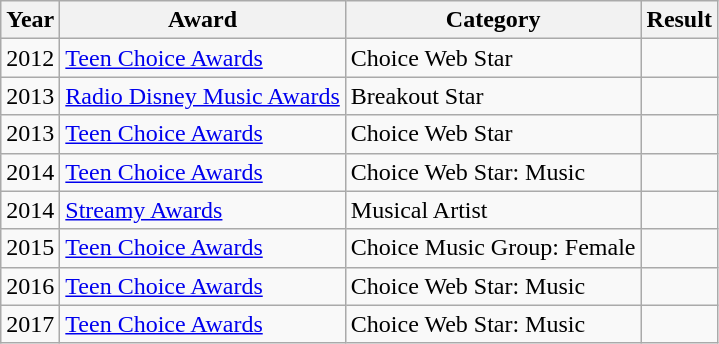<table class="wikitable">
<tr>
<th style="text-align:center;">Year</th>
<th style="text-align:center;">Award</th>
<th style="text-align:center;">Category</th>
<th style="text-align:center;">Result</th>
</tr>
<tr>
<td>2012</td>
<td><a href='#'>Teen Choice Awards</a></td>
<td>Choice Web Star</td>
<td><br></td>
</tr>
<tr>
<td>2013</td>
<td><a href='#'>Radio Disney Music Awards</a></td>
<td>Breakout Star</td>
<td><br></td>
</tr>
<tr>
<td>2013</td>
<td><a href='#'>Teen Choice Awards</a></td>
<td>Choice Web Star</td>
<td><br></td>
</tr>
<tr>
<td>2014</td>
<td><a href='#'>Teen Choice Awards</a></td>
<td>Choice Web Star: Music</td>
<td><br></td>
</tr>
<tr>
<td>2014</td>
<td><a href='#'>Streamy Awards</a></td>
<td>Musical Artist</td>
<td><br></td>
</tr>
<tr>
<td>2015</td>
<td><a href='#'>Teen Choice Awards</a></td>
<td>Choice Music Group: Female</td>
<td><br></td>
</tr>
<tr>
<td>2016</td>
<td><a href='#'>Teen Choice Awards</a></td>
<td>Choice Web Star: Music</td>
<td><br></td>
</tr>
<tr>
<td>2017</td>
<td><a href='#'>Teen Choice Awards</a></td>
<td>Choice Web Star: Music</td>
<td><br></td>
</tr>
</table>
